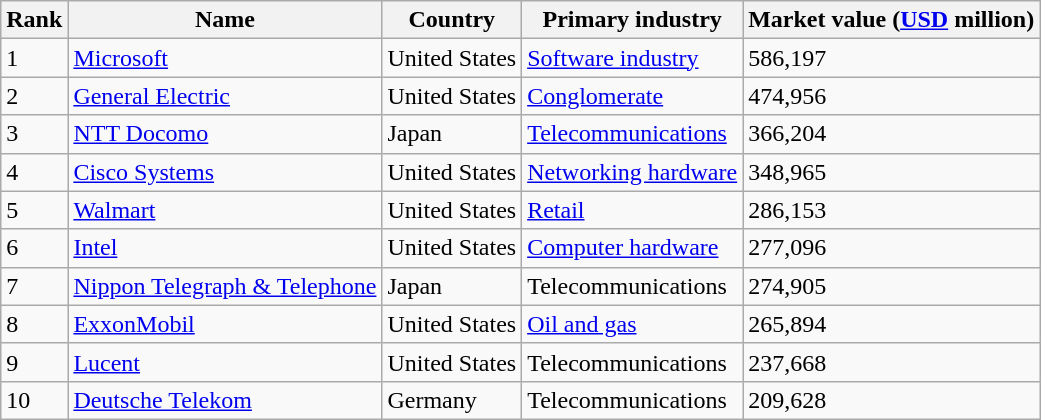<table class="wikitable sortable">
<tr>
<th>Rank</th>
<th>Name</th>
<th>Country</th>
<th>Primary industry</th>
<th>Market value (<a href='#'>USD</a> million)</th>
</tr>
<tr>
<td>1</td>
<td><a href='#'>Microsoft</a></td>
<td>United States</td>
<td><a href='#'>Software industry</a></td>
<td>586,197</td>
</tr>
<tr>
<td>2</td>
<td><a href='#'>General Electric</a></td>
<td>United States</td>
<td><a href='#'>Conglomerate</a></td>
<td>474,956</td>
</tr>
<tr>
<td>3</td>
<td><a href='#'>NTT Docomo</a></td>
<td>Japan</td>
<td><a href='#'>Telecommunications</a></td>
<td>366,204</td>
</tr>
<tr>
<td>4</td>
<td><a href='#'>Cisco Systems</a></td>
<td>United States</td>
<td><a href='#'>Networking hardware</a></td>
<td>348,965</td>
</tr>
<tr>
<td>5</td>
<td><a href='#'>Walmart</a></td>
<td>United States</td>
<td><a href='#'>Retail</a></td>
<td>286,153</td>
</tr>
<tr>
<td>6</td>
<td><a href='#'>Intel</a></td>
<td>United States</td>
<td><a href='#'>Computer hardware</a></td>
<td>277,096</td>
</tr>
<tr>
<td>7</td>
<td><a href='#'>Nippon Telegraph & Telephone</a></td>
<td>Japan</td>
<td>Telecommunications</td>
<td>274,905</td>
</tr>
<tr>
<td>8</td>
<td><a href='#'>ExxonMobil</a></td>
<td>United States</td>
<td><a href='#'>Oil and gas</a></td>
<td>265,894</td>
</tr>
<tr>
<td>9</td>
<td><a href='#'>Lucent</a></td>
<td>United States</td>
<td>Telecommunications</td>
<td>237,668</td>
</tr>
<tr>
<td>10</td>
<td><a href='#'>Deutsche Telekom</a></td>
<td>Germany</td>
<td>Telecommunications</td>
<td>209,628</td>
</tr>
</table>
